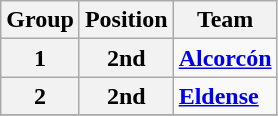<table class="wikitable">
<tr>
<th>Group</th>
<th>Position</th>
<th>Team</th>
</tr>
<tr>
<th>1</th>
<th>2nd</th>
<td><strong><a href='#'>Alcorcón</a></strong></td>
</tr>
<tr>
<th>2</th>
<th>2nd</th>
<td><strong><a href='#'>Eldense</a></strong></td>
</tr>
<tr>
</tr>
</table>
